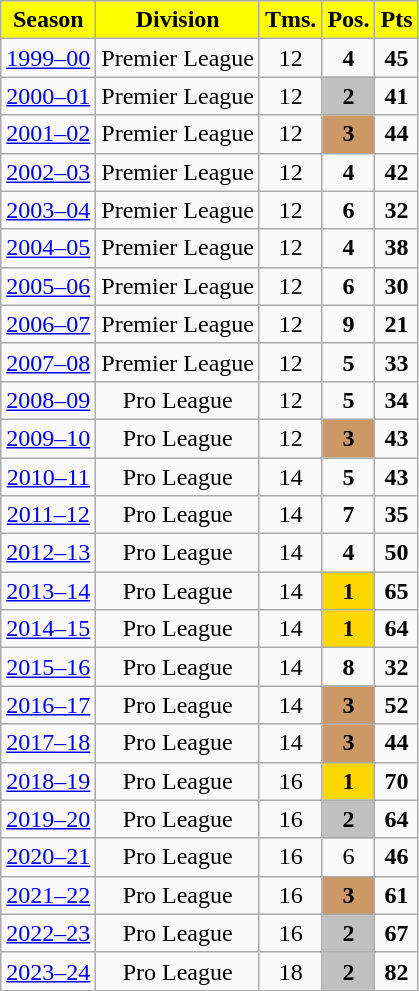<table class="wikitable">
<tr>
<th style="color:#000000; background:Yellow;">Season</th>
<th style="color:#000000; background:Yellow;">Division</th>
<th style="color:#000000; background:Yellow;">Tms.</th>
<th style="color:#000000; background:Yellow;">Pos.</th>
<th style="color:#000000; background:Yellow;">Pts</th>
</tr>
<tr>
<td style="text-align:center"><a href='#'>1999–00</a></td>
<td style="text-align:center">Premier League</td>
<td style="text-align:center">12</td>
<td style="text-align:center"><strong>4</strong></td>
<td style="text-align:center"><strong>45</strong></td>
</tr>
<tr>
<td style="text-align:center"><a href='#'>2000–01</a></td>
<td style="text-align:center">Premier League</td>
<td style="text-align:center">12</td>
<td style="text-align:center; background:Silver"><strong>2</strong></td>
<td style="text-align:center"><strong>41</strong></td>
</tr>
<tr>
<td style="text-align:center"><a href='#'>2001–02</a></td>
<td style="text-align:center">Premier League</td>
<td style="text-align:center">12</td>
<td style="text-align:center; background:#c96"><strong>3</strong></td>
<td style="text-align:center"><strong>44</strong></td>
</tr>
<tr>
<td style="text-align:center"><a href='#'>2002–03</a></td>
<td style="text-align:center">Premier League</td>
<td style="text-align:center">12</td>
<td style="text-align:center"><strong>4</strong></td>
<td style="text-align:center"><strong>42</strong></td>
</tr>
<tr>
<td style="text-align:center"><a href='#'>2003–04</a></td>
<td style="text-align:center">Premier League</td>
<td style="text-align:center">12</td>
<td style="text-align:center"><strong>6</strong></td>
<td style="text-align:center"><strong>32</strong></td>
</tr>
<tr>
<td style="text-align:center"><a href='#'>2004–05</a></td>
<td style="text-align:center">Premier League</td>
<td style="text-align:center">12</td>
<td style="text-align:center"><strong>4</strong></td>
<td style="text-align:center"><strong>38</strong></td>
</tr>
<tr>
<td style="text-align:center"><a href='#'>2005–06</a></td>
<td style="text-align:center">Premier League</td>
<td style="text-align:center">12</td>
<td style="text-align:center"><strong>6</strong></td>
<td style="text-align:center"><strong>30</strong></td>
</tr>
<tr>
<td style="text-align:center"><a href='#'>2006–07</a></td>
<td style="text-align:center">Premier League</td>
<td style="text-align:center">12</td>
<td style="text-align:center"><strong>9</strong></td>
<td style="text-align:center"><strong>21</strong></td>
</tr>
<tr>
<td style="text-align:center"><a href='#'>2007–08</a></td>
<td style="text-align:center">Premier League</td>
<td style="text-align:center">12</td>
<td style="text-align:center"><strong>5</strong></td>
<td style="text-align:center"><strong>33</strong></td>
</tr>
<tr>
<td style="text-align:center"><a href='#'>2008–09</a></td>
<td style="text-align:center">Pro League</td>
<td style="text-align:center">12</td>
<td style="text-align:center"><strong>5</strong></td>
<td style="text-align:center"><strong>34</strong></td>
</tr>
<tr>
<td style="text-align:center"><a href='#'>2009–10</a></td>
<td style="text-align:center">Pro League</td>
<td style="text-align:center">12</td>
<td style="text-align:center; background:#c96"><strong>3</strong></td>
<td style="text-align:center"><strong>43</strong></td>
</tr>
<tr>
<td style="text-align:center"><a href='#'>2010–11</a></td>
<td style="text-align:center">Pro League</td>
<td style="text-align:center">14</td>
<td style="text-align:center"><strong>5</strong></td>
<td style="text-align:center"><strong>43</strong></td>
</tr>
<tr>
<td style="text-align:center"><a href='#'>2011–12</a></td>
<td style="text-align:center">Pro League</td>
<td style="text-align:center">14</td>
<td style="text-align:center"><strong>7</strong></td>
<td style="text-align:center"><strong>35</strong></td>
</tr>
<tr>
<td style="text-align:center"><a href='#'>2012–13</a></td>
<td style="text-align:center">Pro League</td>
<td style="text-align:center">14</td>
<td style="text-align:center"><strong>4</strong></td>
<td style="text-align:center"><strong>50</strong></td>
</tr>
<tr>
<td style="text-align:center"><a href='#'>2013–14</a></td>
<td style="text-align:center">Pro League</td>
<td style="text-align:center">14</td>
<td style="text-align:center; background:Gold"><strong>1</strong></td>
<td style="text-align:center"><strong>65</strong></td>
</tr>
<tr>
<td style="text-align:center"><a href='#'>2014–15</a></td>
<td style="text-align:center">Pro League</td>
<td style="text-align:center">14</td>
<td style="text-align:center; background:Gold"><strong>1</strong></td>
<td style="text-align:center"><strong>64</strong></td>
</tr>
<tr>
<td style="text-align:center"><a href='#'>2015–16</a></td>
<td style="text-align:center">Pro League</td>
<td style="text-align:center">14</td>
<td style="text-align:center"><strong>8</strong></td>
<td style="text-align:center"><strong>32</strong></td>
</tr>
<tr>
<td style="text-align:center"><a href='#'>2016–17</a></td>
<td style="text-align:center">Pro League</td>
<td style="text-align:center">14</td>
<td style="text-align:center; background:#c96"><strong>3</strong></td>
<td style="text-align:center"><strong>52 </strong></td>
</tr>
<tr>
<td style="text-align:center"><a href='#'>2017–18</a></td>
<td style="text-align:center">Pro League</td>
<td style="text-align:center">14</td>
<td style="text-align:center; background:#c96"><strong>3</strong></td>
<td style="text-align:center"><strong>44 </strong></td>
</tr>
<tr>
<td style="text-align:center"><a href='#'>2018–19</a></td>
<td style="text-align:center">Pro League</td>
<td style="text-align:center">16</td>
<td style="text-align:center; background:Gold"><strong>1</strong></td>
<td style="text-align:center"><strong>70 </strong></td>
</tr>
<tr>
<td style="text-align:center"><a href='#'>2019–20</a></td>
<td style="text-align:center">Pro League</td>
<td style="text-align:center">16</td>
<td style="text-align:center; background:Silver"><strong>2</strong></td>
<td style="text-align:center"><strong>64 </strong></td>
</tr>
<tr>
<td style="text-align:center"><a href='#'>2020–21</a></td>
<td style="text-align:center">Pro League</td>
<td style="text-align:center">16</td>
<td style="text-align:center">6</td>
<td style="text-align:center"><strong>46</strong></td>
</tr>
<tr>
<td style="text-align:center"><a href='#'>2021–22</a></td>
<td style="text-align:center">Pro League</td>
<td style="text-align:center">16</td>
<td style="text-align:center; background:#c96"><strong>3</strong></td>
<td style="text-align:center"><strong>61</strong></td>
</tr>
<tr>
<td style="text-align:center"><a href='#'>2022–23</a></td>
<td style="text-align:center">Pro League</td>
<td style="text-align:center">16</td>
<td style="text-align:center; background:Silver"><strong>2</strong></td>
<td style="text-align:center"><strong>67</strong></td>
</tr>
<tr>
<td style="text-align:center"><a href='#'>2023–24</a></td>
<td style="text-align:center">Pro League</td>
<td style="text-align:center">18</td>
<td style="text-align:center; background:Silver"><strong>2</strong></td>
<td style="text-align:center"><strong>82</strong></td>
</tr>
</table>
